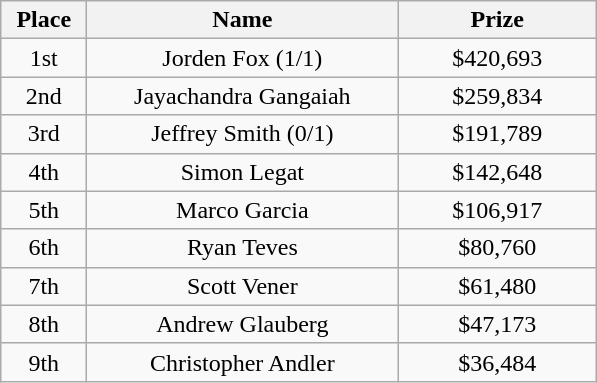<table class="wikitable">
<tr>
<th width="50">Place</th>
<th width="200">Name</th>
<th width="125">Prize</th>
</tr>
<tr>
<td align = "center">1st</td>
<td align = "center">Jorden Fox (1/1)</td>
<td align = "center">$420,693</td>
</tr>
<tr>
<td align = "center">2nd</td>
<td align = "center">Jayachandra Gangaiah</td>
<td align = "center">$259,834</td>
</tr>
<tr>
<td align = "center">3rd</td>
<td align = "center">Jeffrey Smith (0/1)</td>
<td align = "center">$191,789</td>
</tr>
<tr>
<td align = "center">4th</td>
<td align = "center">Simon Legat</td>
<td align = "center">$142,648</td>
</tr>
<tr>
<td align = "center">5th</td>
<td align = "center">Marco Garcia</td>
<td align = "center">$106,917</td>
</tr>
<tr>
<td align = "center">6th</td>
<td align = "center">Ryan Teves</td>
<td align = "center">$80,760</td>
</tr>
<tr>
<td align = "center">7th</td>
<td align = "center">Scott Vener</td>
<td align = "center">$61,480</td>
</tr>
<tr>
<td align = "center">8th</td>
<td align = "center">Andrew Glauberg</td>
<td align = "center">$47,173</td>
</tr>
<tr>
<td align = "center">9th</td>
<td align = "center">Christopher Andler</td>
<td align = "center">$36,484</td>
</tr>
</table>
